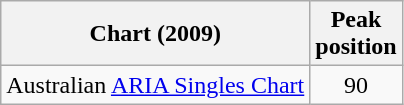<table class="wikitable">
<tr>
<th>Chart (2009)</th>
<th>Peak<br>position</th>
</tr>
<tr>
<td>Australian <a href='#'>ARIA Singles Chart</a></td>
<td align="center">90</td>
</tr>
</table>
